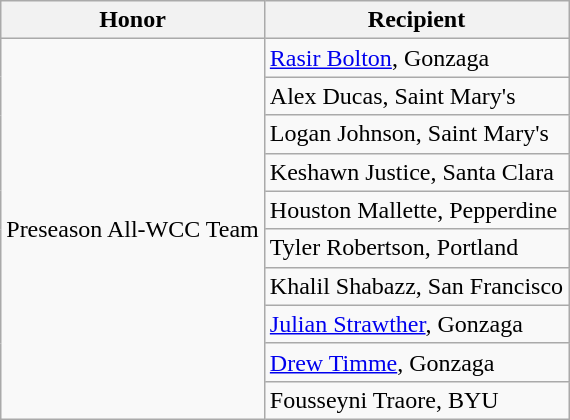<table class="wikitable">
<tr>
<th>Honor</th>
<th>Recipient</th>
</tr>
<tr>
<td rowspan="10">Preseason All-WCC Team</td>
<td><a href='#'>Rasir Bolton</a>, Gonzaga</td>
</tr>
<tr>
<td>Alex Ducas, Saint Mary's</td>
</tr>
<tr>
<td>Logan Johnson, Saint Mary's</td>
</tr>
<tr>
<td>Keshawn Justice, Santa Clara</td>
</tr>
<tr>
<td>Houston Mallette, Pepperdine</td>
</tr>
<tr>
<td>Tyler Robertson, Portland</td>
</tr>
<tr>
<td>Khalil Shabazz, San Francisco</td>
</tr>
<tr>
<td><a href='#'>Julian Strawther</a>, Gonzaga</td>
</tr>
<tr>
<td><a href='#'>Drew Timme</a>, Gonzaga</td>
</tr>
<tr>
<td>Fousseyni Traore, BYU</td>
</tr>
</table>
